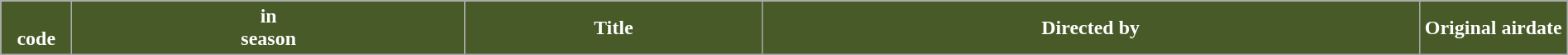<table class="wikitable plainrowheaders" style="width:100%; margin:auto;">
<tr>
<th style="background-color:#475A27; color: #ffffff; width:50px;"><br>code</th>
<th style="background-color:#475A27; color: #ffffff;"> in<br>season</th>
<th style="background-color:#475A27; color: #ffffff;">Title</th>
<th style="background-color:#475A27; color: #ffffff;">Directed by</th>
<th style="background-color:#475A27; color: #ffffff; width:112px;">Original airdate<br>
















</th>
</tr>
</table>
